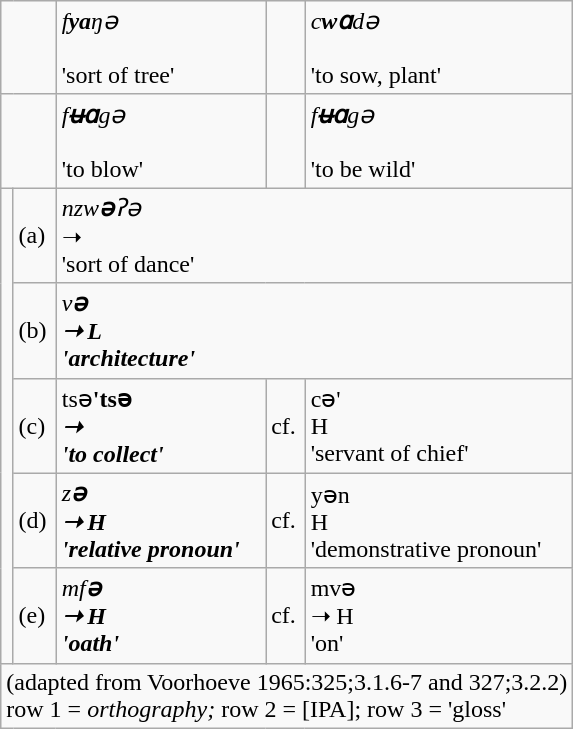<table class="wikitable">
<tr>
<td colspan="2"></td>
<td><em>f<strong>ya</strong>ŋə</em><br><br>'sort of tree'</td>
<td></td>
<td><em>c<strong>wɑ</strong>də</em><br><br>'to sow, plant'</td>
</tr>
<tr>
<td colspan="2"></td>
<td><em>f<strong>ʉɑ</strong>gə</em><br><br>'to blow'</td>
<td></td>
<td><em>f<strong>ʉɑ</strong>gə</em><br><br>'to be wild'</td>
</tr>
<tr>
<td rowspan="5"></td>
<td>(a)</td>
<td colspan="3"><em>nzw<strong>ə</strong>ʔə</em><br>➝<br>'sort of dance'</td>
</tr>
<tr>
<td>(b)</td>
<td colspan="3"><em>v<strong>ə<strong><em><br>➝ L<br>'architecture'</td>
</tr>
<tr>
<td>(c)</td>
<td></em>ts</strong>ə<strong>'tsə<em><br> ➝ <br>'to collect'</td>
<td>cf.</td>
<td></em>c</strong>ə'</em></strong><br> H<br>'servant of chief'</td>
</tr>
<tr>
<td>(d)</td>
<td><em>z<strong>ə<strong><em><br> ➝  H<br>'relative pronoun'</td>
<td>cf.</td>
<td></em></strong>y</strong>ən</em><br> H<br>'demonstrative pronoun'</td>
</tr>
<tr>
<td>(e)</td>
<td><em>mf<strong>ə<strong><em><br>➝ H<br>'oath'</td>
<td>cf.</td>
<td></em>mv</strong>ə</em></strong><br>➝ H<br>'on'</td>
</tr>
<tr>
<td colspan="5">(adapted from Voorhoeve 1965:325;3.1.6-7 and 327;3.2.2)<br>row 1 = <em>orthography;</em> row 2 = [IPA]; row 3 = 'gloss'</td>
</tr>
</table>
